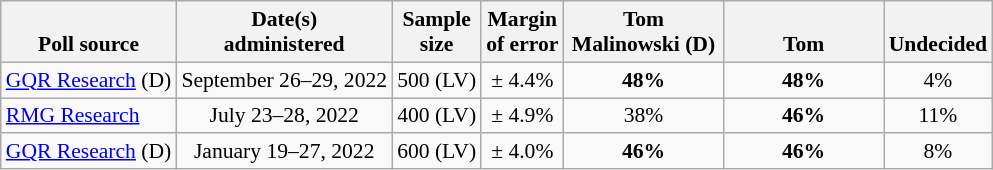<table class="wikitable" style="font-size:90%;text-align:center;">
<tr valign=bottom>
<th>Poll source</th>
<th>Date(s)<br>administered</th>
<th>Sample<br>size</th>
<th>Margin<br>of error</th>
<th style="width:100px;">Tom<br>Malinowski (D)</th>
<th style="width:100px;">Tom<br></th>
<th>Undecided</th>
</tr>
<tr>
<td style="text-align:left;"><a href='#'>GQR Research</a> (D)</td>
<td>September 26–29, 2022</td>
<td>500 (LV)</td>
<td>± 4.4%</td>
<td><strong>48%</strong></td>
<td><strong>48%</strong></td>
<td>4%</td>
</tr>
<tr>
<td style="text-align:left;"><a href='#'>RMG Research</a></td>
<td>July 23–28, 2022</td>
<td>400 (LV)</td>
<td>± 4.9%</td>
<td>38%</td>
<td><strong>46%</strong></td>
<td>11%</td>
</tr>
<tr>
<td style="text-align:left;"><a href='#'>GQR Research</a> (D)</td>
<td>January 19–27, 2022</td>
<td>600 (LV)</td>
<td>± 4.0%</td>
<td><strong>46%</strong></td>
<td><strong>46%</strong></td>
<td>8%</td>
</tr>
</table>
